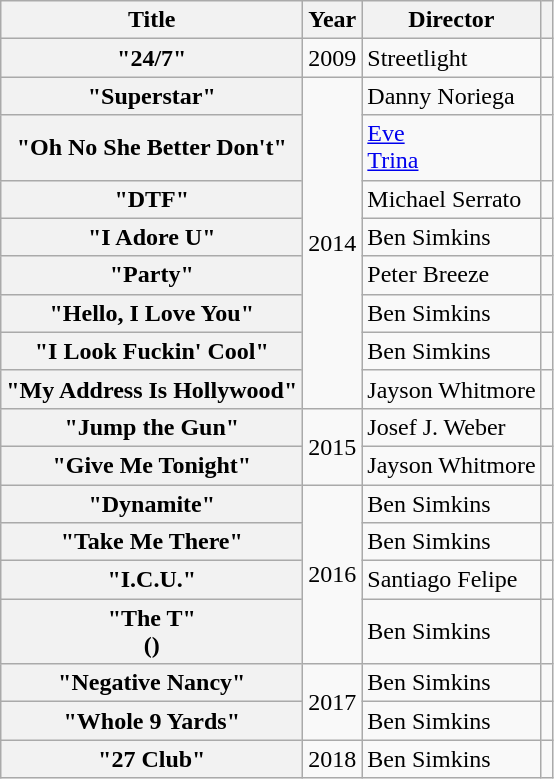<table class="wikitable plainrowheaders" style="text-align:left;">
<tr>
<th>Title</th>
<th>Year</th>
<th>Director</th>
<th></th>
</tr>
<tr>
<th scope="row">"24/7"<br></th>
<td>2009</td>
<td>Streetlight</td>
<td></td>
</tr>
<tr>
<th scope="row">"Superstar"</th>
<td rowspan="8">2014</td>
<td>Danny Noriega</td>
<td></td>
</tr>
<tr>
<th scope="row">"Oh No She Better Don't"<br></th>
<td><a href='#'>Eve</a><br><a href='#'>Trina</a></td>
<td></td>
</tr>
<tr>
<th scope="row">"DTF"</th>
<td>Michael Serrato</td>
<td></td>
</tr>
<tr>
<th scope="row">"I Adore U"</th>
<td>Ben Simkins</td>
<td></td>
</tr>
<tr>
<th scope="row">"Party"</th>
<td>Peter Breeze</td>
<td></td>
</tr>
<tr>
<th scope="row">"Hello, I Love You"</th>
<td>Ben Simkins</td>
<td></td>
</tr>
<tr>
<th scope="row">"I Look Fuckin' Cool"</th>
<td>Ben Simkins</td>
<td></td>
</tr>
<tr>
<th scope="row">"My Address Is Hollywood"</th>
<td>Jayson Whitmore</td>
<td></td>
</tr>
<tr>
<th scope="row">"Jump the Gun"</th>
<td rowspan="2">2015</td>
<td>Josef J. Weber</td>
<td></td>
</tr>
<tr>
<th scope="row">"Give Me Tonight"</th>
<td>Jayson Whitmore</td>
<td></td>
</tr>
<tr>
<th scope="row">"Dynamite"</th>
<td rowspan="4">2016</td>
<td>Ben Simkins</td>
<td></td>
</tr>
<tr>
<th scope="row">"Take Me There"</th>
<td>Ben Simkins</td>
<td></td>
</tr>
<tr>
<th scope="row">"I.C.U."</th>
<td>Santiago Felipe</td>
<td></td>
</tr>
<tr>
<th scope="row">"The T"<br>()</th>
<td>Ben Simkins</td>
<td></td>
</tr>
<tr>
<th scope="row">"Negative Nancy"</th>
<td rowspan="2">2017</td>
<td>Ben Simkins</td>
<td></td>
</tr>
<tr>
<th scope="row">"Whole 9 Yards"</th>
<td>Ben Simkins</td>
<td></td>
</tr>
<tr>
<th scope="row">"27 Club"</th>
<td>2018</td>
<td>Ben Simkins</td>
<td></td>
</tr>
</table>
